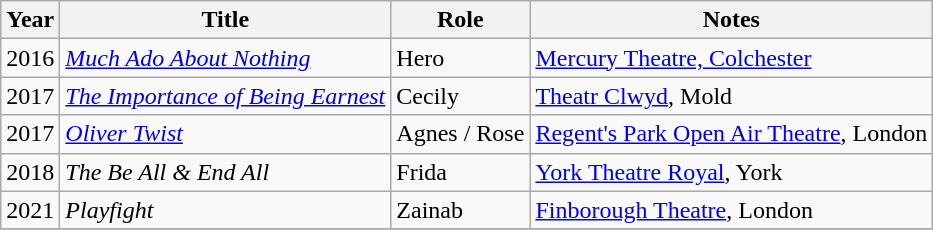<table class="wikitable sortable">
<tr>
<th>Year</th>
<th>Title</th>
<th>Role</th>
<th class="unsortable">Notes</th>
</tr>
<tr>
<td>2016</td>
<td><em><a href='#'>Much Ado About Nothing</a></em></td>
<td>Hero</td>
<td><a href='#'>Mercury Theatre, Colchester</a></td>
</tr>
<tr>
<td>2017</td>
<td><em><a href='#'>The Importance of Being Earnest</a></em></td>
<td>Cecily</td>
<td><a href='#'>Theatr Clwyd</a>, Mold</td>
</tr>
<tr>
<td>2017</td>
<td><em><a href='#'>Oliver Twist</a></em></td>
<td>Agnes / Rose</td>
<td><a href='#'>Regent's Park Open Air Theatre</a>, London</td>
</tr>
<tr>
<td>2018</td>
<td><em>The Be All & End All</em></td>
<td>Frida</td>
<td><a href='#'>York Theatre Royal</a>, York</td>
</tr>
<tr>
<td>2021</td>
<td><em>Playfight</em></td>
<td>Zainab</td>
<td><a href='#'>Finborough Theatre</a>, London</td>
</tr>
<tr>
</tr>
</table>
